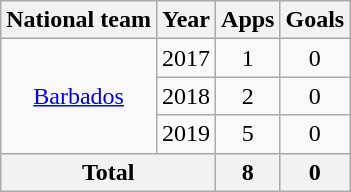<table class="wikitable" style="text-align:center">
<tr>
<th>National team</th>
<th>Year</th>
<th>Apps</th>
<th>Goals</th>
</tr>
<tr>
<td rowspan="3"><a href='#'>Barbados</a></td>
<td>2017</td>
<td>1</td>
<td>0</td>
</tr>
<tr>
<td>2018</td>
<td>2</td>
<td>0</td>
</tr>
<tr>
<td>2019</td>
<td>5</td>
<td>0</td>
</tr>
<tr>
<th colspan=2>Total</th>
<th>8</th>
<th>0</th>
</tr>
</table>
